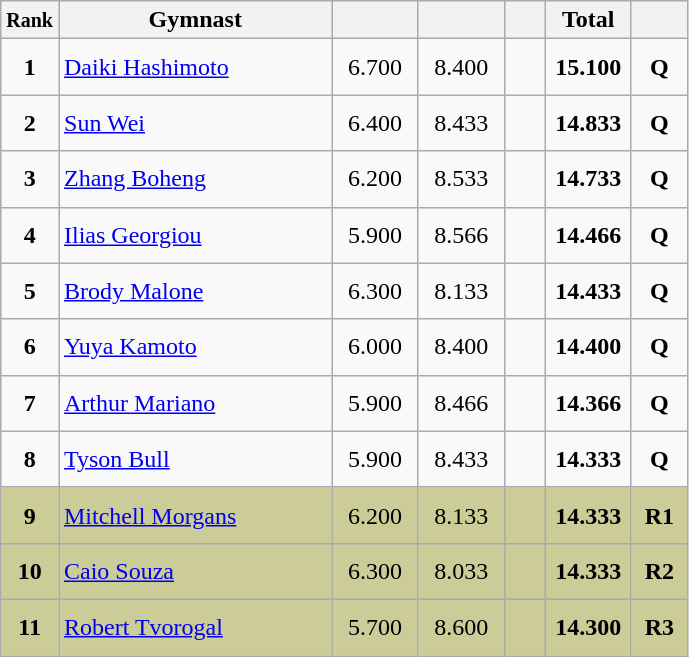<table class="wikitable sortable" style="text-align:center;">
<tr>
<th scope="col" style="width:15px;"><small>Rank</small></th>
<th scope="col" style="width:175px;">Gymnast</th>
<th scope="col" style="width:50px;"><small></small></th>
<th scope="col" style="width:50px;"><small></small></th>
<th scope="col" style="width:20px;"><small></small></th>
<th scope="col" style="width:50px;">Total</th>
<th scope="col" style="width:30px;"><small></small></th>
</tr>
<tr>
<td scope="row" style="text-align:center"><strong>1</strong></td>
<td style="height:30px; text-align:left;"> <a href='#'>Daiki Hashimoto</a></td>
<td>6.700</td>
<td>8.400</td>
<td></td>
<td><strong>15.100</strong></td>
<td><strong>Q</strong></td>
</tr>
<tr>
<td scope="row" style="text-align:center"><strong>2</strong></td>
<td style="height:30px; text-align:left;"> <a href='#'>Sun Wei</a></td>
<td>6.400</td>
<td>8.433</td>
<td></td>
<td><strong>14.833</strong></td>
<td><strong>Q</strong></td>
</tr>
<tr>
<td scope="row" style="text-align:center"><strong>3</strong></td>
<td style="height:30px; text-align:left;"> <a href='#'>Zhang Boheng</a></td>
<td>6.200</td>
<td>8.533</td>
<td></td>
<td><strong>14.733</strong></td>
<td><strong>Q</strong></td>
</tr>
<tr>
<td scope="row" style="text-align:center"><strong>4</strong></td>
<td style="height:30px; text-align:left;"> <a href='#'>Ilias Georgiou</a></td>
<td>5.900</td>
<td>8.566</td>
<td></td>
<td><strong>14.466</strong></td>
<td><strong>Q</strong></td>
</tr>
<tr>
<td scope="row" style="text-align:center"><strong>5</strong></td>
<td style="height:30px; text-align:left;"> <a href='#'>Brody Malone</a></td>
<td>6.300</td>
<td>8.133</td>
<td></td>
<td><strong>14.433</strong></td>
<td><strong>Q</strong></td>
</tr>
<tr>
<td scope="row" style="text-align:center"><strong>6</strong></td>
<td style="height:30px; text-align:left;"> <a href='#'>Yuya Kamoto</a></td>
<td>6.000</td>
<td>8.400</td>
<td></td>
<td><strong>14.400</strong></td>
<td><strong>Q</strong></td>
</tr>
<tr>
<td scope="row" style="text-align:center"><strong>7</strong></td>
<td style="height:30px; text-align:left;"> <a href='#'>Arthur Mariano</a></td>
<td>5.900</td>
<td>8.466</td>
<td></td>
<td><strong>14.366</strong></td>
<td><strong>Q</strong></td>
</tr>
<tr>
<td scope="row" style="text-align:center"><strong>8</strong></td>
<td style="height:30px; text-align:left;"> <a href='#'>Tyson Bull</a></td>
<td>5.900</td>
<td>8.433</td>
<td></td>
<td><strong>14.333</strong></td>
<td><strong>Q</strong></td>
</tr>
<tr style="background:#cccc99;">
<td scope="row" style="text-align:center"><strong>9</strong></td>
<td style="height:30px; text-align:left;"> <a href='#'>Mitchell Morgans</a></td>
<td>6.200</td>
<td>8.133</td>
<td></td>
<td><strong>14.333</strong></td>
<td><strong>R1</strong></td>
</tr>
<tr style="background:#cccc99;">
<td scope="row" style="text-align:center"><strong>10</strong></td>
<td style="height:30px; text-align:left;"> <a href='#'>Caio Souza</a></td>
<td>6.300</td>
<td>8.033</td>
<td></td>
<td><strong>14.333</strong></td>
<td><strong>R2</strong></td>
</tr>
<tr style="background:#cccc99;">
<td scope="row" style="text-align:center"><strong>11</strong></td>
<td style="height:30px; text-align:left;"> <a href='#'>Robert Tvorogal</a></td>
<td>5.700</td>
<td>8.600</td>
<td></td>
<td><strong>14.300</strong></td>
<td><strong>R3</strong></td>
</tr>
</table>
